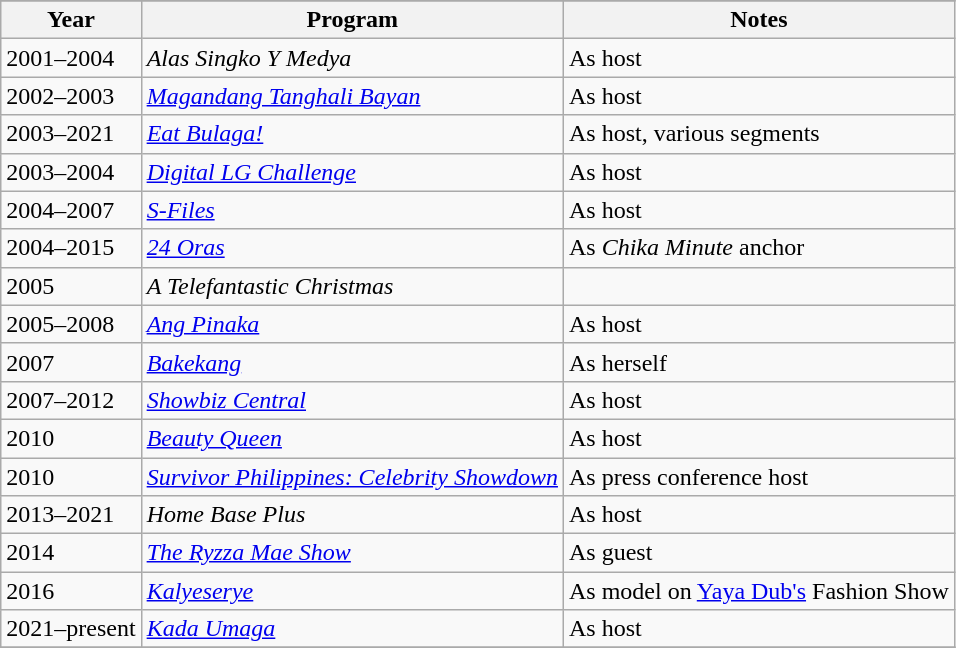<table class="wikitable sortable" background: #f9f9f9>
<tr bgcolor="#B0C4DE" align="center">
</tr>
<tr>
<th>Year</th>
<th>Program</th>
<th>Notes</th>
</tr>
<tr>
<td>2001–2004</td>
<td><em>Alas Singko Y Medya</em></td>
<td>As host</td>
</tr>
<tr>
<td>2002–2003</td>
<td><em><a href='#'>Magandang Tanghali Bayan</a></em></td>
<td>As host</td>
</tr>
<tr>
<td>2003–2021</td>
<td><em><a href='#'>Eat Bulaga!</a></em></td>
<td>As host, various segments</td>
</tr>
<tr>
<td>2003–2004</td>
<td><em><a href='#'>Digital LG Challenge</a></em></td>
<td>As host</td>
</tr>
<tr>
<td>2004–2007</td>
<td><em><a href='#'>S-Files</a></em></td>
<td>As host</td>
</tr>
<tr>
<td>2004–2015</td>
<td><em><a href='#'>24 Oras</a></em></td>
<td>As <em>Chika Minute</em> anchor</td>
</tr>
<tr>
<td>2005</td>
<td><em>A Telefantastic Christmas</em></td>
<td></td>
</tr>
<tr>
<td>2005–2008</td>
<td><em><a href='#'>Ang Pinaka</a></em></td>
<td>As host</td>
</tr>
<tr>
<td>2007</td>
<td><em><a href='#'>Bakekang</a></em></td>
<td>As herself</td>
</tr>
<tr>
<td>2007–2012</td>
<td><em><a href='#'>Showbiz Central</a></em></td>
<td>As host</td>
</tr>
<tr>
<td>2010</td>
<td><em><a href='#'>Beauty Queen</a></em></td>
<td>As host</td>
</tr>
<tr>
<td>2010</td>
<td><em><a href='#'>Survivor Philippines: Celebrity Showdown</a></em></td>
<td>As press conference host</td>
</tr>
<tr>
<td>2013–2021</td>
<td><em>Home Base Plus</em></td>
<td>As host</td>
</tr>
<tr>
<td>2014</td>
<td><em><a href='#'>The Ryzza Mae Show</a></em></td>
<td>As guest</td>
</tr>
<tr>
<td>2016</td>
<td><em><a href='#'>Kalyeserye</a></em></td>
<td>As model on <a href='#'>Yaya Dub's</a> Fashion Show</td>
</tr>
<tr>
<td>2021–present</td>
<td><em><a href='#'>Kada Umaga</a></em></td>
<td>As host</td>
</tr>
<tr>
</tr>
</table>
